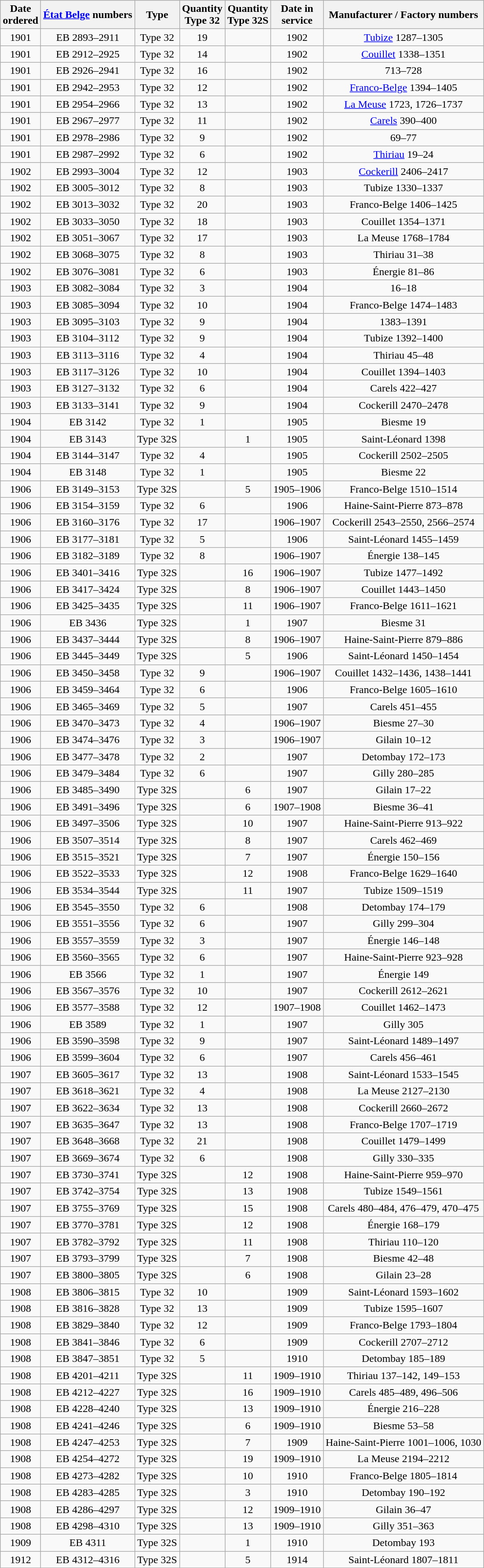<table class="wikitable mw-collapsible" style=text-align:center>
<tr>
<th>Date<br>ordered</th>
<th><a href='#'>État Belge</a> numbers</th>
<th>Type</th>
<th>Quantity<br>Type 32</th>
<th>Quantity<br>Type 32S</th>
<th>Date in<br>service</th>
<th>Manufacturer / Factory numbers</th>
</tr>
<tr>
<td>1901</td>
<td>EB 2893–2911</td>
<td>Type 32</td>
<td>19</td>
<td></td>
<td>1902</td>
<td><a href='#'>Tubize</a> 1287–1305</td>
</tr>
<tr>
<td>1901</td>
<td>EB 2912–2925</td>
<td>Type 32</td>
<td>14</td>
<td></td>
<td>1902</td>
<td><a href='#'>Couillet</a> 1338–1351</td>
</tr>
<tr>
<td>1901</td>
<td>EB 2926–2941</td>
<td>Type 32</td>
<td>16</td>
<td></td>
<td>1902</td>
<td> 713–728</td>
</tr>
<tr>
<td>1901</td>
<td>EB 2942–2953</td>
<td>Type 32</td>
<td>12</td>
<td></td>
<td>1902</td>
<td><a href='#'>Franco-Belge</a> 1394–1405</td>
</tr>
<tr>
<td>1901</td>
<td>EB 2954–2966</td>
<td>Type 32</td>
<td>13</td>
<td></td>
<td>1902</td>
<td><a href='#'>La Meuse</a> 1723, 1726–1737</td>
</tr>
<tr>
<td>1901</td>
<td>EB 2967–2977</td>
<td>Type 32</td>
<td>11</td>
<td></td>
<td>1902</td>
<td><a href='#'>Carels</a> 390–400</td>
</tr>
<tr>
<td>1901</td>
<td>EB 2978–2986</td>
<td>Type 32</td>
<td>9</td>
<td></td>
<td>1902</td>
<td> 69–77</td>
</tr>
<tr>
<td>1901</td>
<td>EB 2987–2992</td>
<td>Type 32</td>
<td>6</td>
<td></td>
<td>1902</td>
<td><a href='#'>Thiriau</a> 19–24</td>
</tr>
<tr>
<td>1902</td>
<td>EB 2993–3004</td>
<td>Type 32</td>
<td>12</td>
<td></td>
<td>1903</td>
<td><a href='#'>Cockerill</a> 2406–2417</td>
</tr>
<tr>
<td>1902</td>
<td>EB 3005–3012</td>
<td>Type 32</td>
<td>8</td>
<td></td>
<td>1903</td>
<td>Tubize 1330–1337</td>
</tr>
<tr>
<td>1902</td>
<td>EB 3013–3032</td>
<td>Type 32</td>
<td>20</td>
<td></td>
<td>1903</td>
<td>Franco-Belge 1406–1425</td>
</tr>
<tr>
<td>1902</td>
<td>EB 3033–3050</td>
<td>Type 32</td>
<td>18</td>
<td></td>
<td>1903</td>
<td>Couillet 1354–1371</td>
</tr>
<tr>
<td>1902</td>
<td>EB 3051–3067</td>
<td>Type 32</td>
<td>17</td>
<td></td>
<td>1903</td>
<td>La Meuse 1768–1784</td>
</tr>
<tr>
<td>1902</td>
<td>EB 3068–3075</td>
<td>Type 32</td>
<td>8</td>
<td></td>
<td>1903</td>
<td>Thiriau 31–38</td>
</tr>
<tr>
<td>1902</td>
<td>EB 3076–3081</td>
<td>Type 32</td>
<td>6</td>
<td></td>
<td>1903</td>
<td>Énergie 81–86</td>
</tr>
<tr>
<td>1903</td>
<td>EB 3082–3084</td>
<td>Type 32</td>
<td>3</td>
<td></td>
<td>1904</td>
<td> 16–18</td>
</tr>
<tr>
<td>1903</td>
<td>EB 3085–3094</td>
<td>Type 32</td>
<td>10</td>
<td></td>
<td>1904</td>
<td>Franco-Belge 1474–1483</td>
</tr>
<tr>
<td>1903</td>
<td>EB 3095–3103</td>
<td>Type 32</td>
<td>9</td>
<td></td>
<td>1904</td>
<td> 1383–1391</td>
</tr>
<tr>
<td>1903</td>
<td>EB 3104–3112</td>
<td>Type 32</td>
<td>9</td>
<td></td>
<td>1904</td>
<td>Tubize 1392–1400</td>
</tr>
<tr>
<td>1903</td>
<td>EB 3113–3116</td>
<td>Type 32</td>
<td>4</td>
<td></td>
<td>1904</td>
<td>Thiriau 45–48</td>
</tr>
<tr>
<td>1903</td>
<td>EB 3117–3126</td>
<td>Type 32</td>
<td>10</td>
<td></td>
<td>1904</td>
<td>Couillet 1394–1403</td>
</tr>
<tr>
<td>1903</td>
<td>EB 3127–3132</td>
<td>Type 32</td>
<td>6</td>
<td></td>
<td>1904</td>
<td>Carels 422–427</td>
</tr>
<tr>
<td>1903</td>
<td>EB 3133–3141</td>
<td>Type 32</td>
<td>9</td>
<td></td>
<td>1904</td>
<td>Cockerill 2470–2478</td>
</tr>
<tr>
<td>1904</td>
<td>EB 3142</td>
<td>Type 32</td>
<td>1</td>
<td></td>
<td>1905</td>
<td>Biesme 19</td>
</tr>
<tr>
<td>1904</td>
<td>EB 3143</td>
<td>Type 32S</td>
<td></td>
<td>1</td>
<td>1905</td>
<td>Saint-Léonard 1398</td>
</tr>
<tr>
<td>1904</td>
<td>EB 3144–3147</td>
<td>Type 32</td>
<td>4</td>
<td></td>
<td>1905</td>
<td>Cockerill 2502–2505</td>
</tr>
<tr>
<td>1904</td>
<td>EB 3148</td>
<td>Type 32</td>
<td>1</td>
<td></td>
<td>1905</td>
<td>Biesme 22</td>
</tr>
<tr>
<td>1906</td>
<td>EB 3149–3153</td>
<td>Type 32S</td>
<td></td>
<td>5</td>
<td>1905–1906</td>
<td>Franco-Belge 1510–1514</td>
</tr>
<tr>
<td>1906</td>
<td>EB 3154–3159</td>
<td>Type 32</td>
<td>6</td>
<td></td>
<td>1906</td>
<td>Haine-Saint-Pierre 873–878</td>
</tr>
<tr>
<td>1906</td>
<td>EB 3160–3176</td>
<td>Type 32</td>
<td>17</td>
<td></td>
<td>1906–1907</td>
<td>Cockerill 2543–2550, 2566–2574</td>
</tr>
<tr>
<td>1906</td>
<td>EB 3177–3181</td>
<td>Type 32</td>
<td>5</td>
<td></td>
<td>1906</td>
<td>Saint-Léonard 1455–1459</td>
</tr>
<tr>
<td>1906</td>
<td>EB 3182–3189</td>
<td>Type 32</td>
<td>8</td>
<td></td>
<td>1906–1907</td>
<td>Énergie 138–145</td>
</tr>
<tr>
<td>1906</td>
<td>EB 3401–3416</td>
<td>Type 32S</td>
<td></td>
<td>16</td>
<td>1906–1907</td>
<td>Tubize 1477–1492</td>
</tr>
<tr>
<td>1906</td>
<td>EB 3417–3424</td>
<td>Type 32S</td>
<td></td>
<td>8</td>
<td>1906–1907</td>
<td>Couillet 1443–1450</td>
</tr>
<tr>
<td>1906</td>
<td>EB 3425–3435</td>
<td>Type 32S</td>
<td></td>
<td>11</td>
<td>1906–1907</td>
<td>Franco-Belge 1611–1621</td>
</tr>
<tr>
<td>1906</td>
<td>EB 3436</td>
<td>Type 32S</td>
<td></td>
<td>1</td>
<td>1907</td>
<td>Biesme 31</td>
</tr>
<tr>
<td>1906</td>
<td>EB 3437–3444</td>
<td>Type 32S</td>
<td></td>
<td>8</td>
<td>1906–1907</td>
<td>Haine-Saint-Pierre 879–886</td>
</tr>
<tr>
<td>1906</td>
<td>EB 3445–3449</td>
<td>Type 32S</td>
<td></td>
<td>5</td>
<td>1906</td>
<td>Saint-Léonard 1450–1454</td>
</tr>
<tr>
<td>1906</td>
<td>EB 3450–3458</td>
<td>Type 32</td>
<td>9</td>
<td></td>
<td>1906–1907</td>
<td>Couillet 1432–1436, 1438–1441</td>
</tr>
<tr>
<td>1906</td>
<td>EB 3459–3464</td>
<td>Type 32</td>
<td>6</td>
<td></td>
<td>1906</td>
<td>Franco-Belge 1605–1610</td>
</tr>
<tr>
<td>1906</td>
<td>EB 3465–3469</td>
<td>Type 32</td>
<td>5</td>
<td></td>
<td>1907</td>
<td>Carels 451–455</td>
</tr>
<tr>
<td>1906</td>
<td>EB 3470–3473</td>
<td>Type 32</td>
<td>4</td>
<td></td>
<td>1906–1907</td>
<td>Biesme 27–30</td>
</tr>
<tr>
<td>1906</td>
<td>EB 3474–3476</td>
<td>Type 32</td>
<td>3</td>
<td></td>
<td>1906–1907</td>
<td>Gilain 10–12</td>
</tr>
<tr>
<td>1906</td>
<td>EB 3477–3478</td>
<td>Type 32</td>
<td>2</td>
<td></td>
<td>1907</td>
<td>Detombay 172–173</td>
</tr>
<tr>
<td>1906</td>
<td>EB 3479–3484</td>
<td>Type 32</td>
<td>6</td>
<td></td>
<td>1907</td>
<td>Gilly 280–285</td>
</tr>
<tr>
<td>1906</td>
<td>EB 3485–3490</td>
<td>Type 32S</td>
<td></td>
<td>6</td>
<td>1907</td>
<td>Gilain 17–22</td>
</tr>
<tr>
<td>1906</td>
<td>EB 3491–3496</td>
<td>Type 32S</td>
<td></td>
<td>6</td>
<td>1907–1908</td>
<td>Biesme 36–41</td>
</tr>
<tr>
<td>1906</td>
<td>EB 3497–3506</td>
<td>Type 32S</td>
<td></td>
<td>10</td>
<td>1907</td>
<td>Haine-Saint-Pierre 913–922</td>
</tr>
<tr>
<td>1906</td>
<td>EB 3507–3514</td>
<td>Type 32S</td>
<td></td>
<td>8</td>
<td>1907</td>
<td>Carels 462–469</td>
</tr>
<tr>
<td>1906</td>
<td>EB 3515–3521</td>
<td>Type 32S</td>
<td></td>
<td>7</td>
<td>1907</td>
<td>Énergie 150–156</td>
</tr>
<tr>
<td>1906</td>
<td>EB 3522–3533</td>
<td>Type 32S</td>
<td></td>
<td>12</td>
<td>1908</td>
<td>Franco-Belge 1629–1640</td>
</tr>
<tr>
<td>1906</td>
<td>EB 3534–3544</td>
<td>Type 32S</td>
<td></td>
<td>11</td>
<td>1907</td>
<td>Tubize 1509–1519</td>
</tr>
<tr>
<td>1906</td>
<td>EB 3545–3550</td>
<td>Type 32</td>
<td>6</td>
<td></td>
<td>1908</td>
<td>Detombay 174–179</td>
</tr>
<tr>
<td>1906</td>
<td>EB 3551–3556</td>
<td>Type 32</td>
<td>6</td>
<td></td>
<td>1907</td>
<td>Gilly 299–304</td>
</tr>
<tr>
<td>1906</td>
<td>EB 3557–3559</td>
<td>Type 32</td>
<td>3</td>
<td></td>
<td>1907</td>
<td>Énergie 146–148</td>
</tr>
<tr>
<td>1906</td>
<td>EB 3560–3565</td>
<td>Type 32</td>
<td>6</td>
<td></td>
<td>1907</td>
<td>Haine-Saint-Pierre 923–928</td>
</tr>
<tr>
<td>1906</td>
<td>EB 3566</td>
<td>Type 32</td>
<td>1</td>
<td></td>
<td>1907</td>
<td>Énergie 149</td>
</tr>
<tr>
<td>1906</td>
<td>EB 3567–3576</td>
<td>Type 32</td>
<td>10</td>
<td></td>
<td>1907</td>
<td>Cockerill 2612–2621</td>
</tr>
<tr>
<td>1906</td>
<td>EB 3577–3588</td>
<td>Type 32</td>
<td>12</td>
<td></td>
<td>1907–1908</td>
<td>Couillet 1462–1473</td>
</tr>
<tr>
<td>1906</td>
<td>EB 3589</td>
<td>Type 32</td>
<td>1</td>
<td></td>
<td>1907</td>
<td>Gilly 305</td>
</tr>
<tr>
<td>1906</td>
<td>EB 3590–3598</td>
<td>Type 32</td>
<td>9</td>
<td></td>
<td>1907</td>
<td>Saint-Léonard 1489–1497</td>
</tr>
<tr>
<td>1906</td>
<td>EB 3599–3604</td>
<td>Type 32</td>
<td>6</td>
<td></td>
<td>1907</td>
<td>Carels 456–461</td>
</tr>
<tr>
<td>1907</td>
<td>EB 3605–3617</td>
<td>Type 32</td>
<td>13</td>
<td></td>
<td>1908</td>
<td>Saint-Léonard 1533–1545</td>
</tr>
<tr>
<td>1907</td>
<td>EB 3618–3621</td>
<td>Type 32</td>
<td>4</td>
<td></td>
<td>1908</td>
<td>La Meuse 2127–2130</td>
</tr>
<tr>
<td>1907</td>
<td>EB 3622–3634</td>
<td>Type 32</td>
<td>13</td>
<td></td>
<td>1908</td>
<td>Cockerill 2660–2672</td>
</tr>
<tr>
<td>1907</td>
<td>EB 3635–3647</td>
<td>Type 32</td>
<td>13</td>
<td></td>
<td>1908</td>
<td>Franco-Belge 1707–1719</td>
</tr>
<tr>
<td>1907</td>
<td>EB 3648–3668</td>
<td>Type 32</td>
<td>21</td>
<td></td>
<td>1908</td>
<td>Couillet 1479–1499</td>
</tr>
<tr>
<td>1907</td>
<td>EB 3669–3674</td>
<td>Type 32</td>
<td>6</td>
<td></td>
<td>1908</td>
<td>Gilly 330–335</td>
</tr>
<tr>
<td>1907</td>
<td>EB 3730–3741</td>
<td>Type 32S</td>
<td></td>
<td>12</td>
<td>1908</td>
<td>Haine-Saint-Pierre 959–970</td>
</tr>
<tr>
<td>1907</td>
<td>EB 3742–3754</td>
<td>Type 32S</td>
<td></td>
<td>13</td>
<td>1908</td>
<td>Tubize 1549–1561</td>
</tr>
<tr>
<td>1907</td>
<td>EB 3755–3769</td>
<td>Type 32S</td>
<td></td>
<td>15</td>
<td>1908</td>
<td>Carels 480–484, 476–479, 470–475</td>
</tr>
<tr>
<td>1907</td>
<td>EB 3770–3781</td>
<td>Type 32S</td>
<td></td>
<td>12</td>
<td>1908</td>
<td>Énergie 168–179</td>
</tr>
<tr>
<td>1907</td>
<td>EB 3782–3792</td>
<td>Type 32S</td>
<td></td>
<td>11</td>
<td>1908</td>
<td>Thiriau 110–120</td>
</tr>
<tr>
<td>1907</td>
<td>EB 3793–3799</td>
<td>Type 32S</td>
<td></td>
<td>7</td>
<td>1908</td>
<td>Biesme 42–48</td>
</tr>
<tr>
<td>1907</td>
<td>EB 3800–3805</td>
<td>Type 32S</td>
<td></td>
<td>6</td>
<td>1908</td>
<td>Gilain 23–28</td>
</tr>
<tr>
<td>1908</td>
<td>EB 3806–3815</td>
<td>Type 32</td>
<td>10</td>
<td></td>
<td>1909</td>
<td>Saint-Léonard 1593–1602</td>
</tr>
<tr>
<td>1908</td>
<td>EB 3816–3828</td>
<td>Type 32</td>
<td>13</td>
<td></td>
<td>1909</td>
<td>Tubize 1595–1607</td>
</tr>
<tr>
<td>1908</td>
<td>EB 3829–3840</td>
<td>Type 32</td>
<td>12</td>
<td></td>
<td>1909</td>
<td>Franco-Belge 1793–1804</td>
</tr>
<tr>
<td>1908</td>
<td>EB 3841–3846</td>
<td>Type 32</td>
<td>6</td>
<td></td>
<td>1909</td>
<td>Cockerill 2707–2712</td>
</tr>
<tr>
<td>1908</td>
<td>EB 3847–3851</td>
<td>Type 32</td>
<td>5</td>
<td></td>
<td>1910</td>
<td>Detombay 185–189</td>
</tr>
<tr>
<td>1908</td>
<td>EB 4201–4211</td>
<td>Type 32S</td>
<td></td>
<td>11</td>
<td>1909–1910</td>
<td>Thiriau 137–142, 149–153</td>
</tr>
<tr>
<td>1908</td>
<td>EB 4212–4227</td>
<td>Type 32S</td>
<td></td>
<td>16</td>
<td>1909–1910</td>
<td>Carels 485–489, 496–506</td>
</tr>
<tr>
<td>1908</td>
<td>EB 4228–4240</td>
<td>Type 32S</td>
<td></td>
<td>13</td>
<td>1909–1910</td>
<td>Énergie 216–228</td>
</tr>
<tr>
<td>1908</td>
<td>EB 4241–4246</td>
<td>Type 32S</td>
<td></td>
<td>6</td>
<td>1909–1910</td>
<td>Biesme 53–58</td>
</tr>
<tr>
<td>1908</td>
<td>EB 4247–4253</td>
<td>Type 32S</td>
<td></td>
<td>7</td>
<td>1909</td>
<td>Haine-Saint-Pierre 1001–1006, 1030</td>
</tr>
<tr>
<td>1908</td>
<td>EB 4254–4272</td>
<td>Type 32S</td>
<td></td>
<td>19</td>
<td>1909–1910</td>
<td>La Meuse 2194–2212</td>
</tr>
<tr>
<td>1908</td>
<td>EB 4273–4282</td>
<td>Type 32S</td>
<td></td>
<td>10</td>
<td>1910</td>
<td>Franco-Belge 1805–1814</td>
</tr>
<tr>
<td>1908</td>
<td>EB 4283–4285</td>
<td>Type 32S</td>
<td></td>
<td>3</td>
<td>1910</td>
<td>Detombay 190–192</td>
</tr>
<tr>
<td>1908</td>
<td>EB 4286–4297</td>
<td>Type 32S</td>
<td></td>
<td>12</td>
<td>1909–1910</td>
<td>Gilain 36–47</td>
</tr>
<tr>
<td>1908</td>
<td>EB 4298–4310</td>
<td>Type 32S</td>
<td></td>
<td>13</td>
<td>1909–1910</td>
<td>Gilly 351–363</td>
</tr>
<tr>
<td>1909</td>
<td>EB 4311</td>
<td>Type 32S</td>
<td></td>
<td>1</td>
<td>1910</td>
<td>Detombay 193</td>
</tr>
<tr>
<td>1912</td>
<td>EB 4312–4316</td>
<td>Type 32S</td>
<td></td>
<td>5</td>
<td>1914</td>
<td>Saint-Léonard 1807–1811</td>
</tr>
</table>
